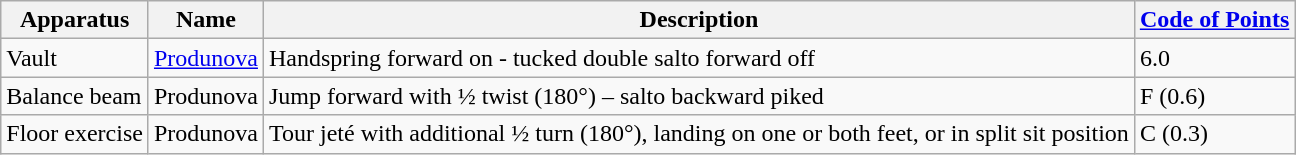<table class="wikitable">
<tr>
<th>Apparatus</th>
<th>Name</th>
<th>Description</th>
<th><a href='#'>Code of Points</a></th>
</tr>
<tr>
<td>Vault</td>
<td><a href='#'>Produnova</a></td>
<td>Handspring forward on - tucked double salto forward off</td>
<td>6.0</td>
</tr>
<tr>
<td>Balance beam</td>
<td>Produnova</td>
<td>Jump forward with ½ twist (180°) – salto backward piked</td>
<td>F (0.6)</td>
</tr>
<tr>
<td>Floor exercise</td>
<td>Produnova</td>
<td>Tour jeté with additional ½ turn (180°), landing on one or both feet, or in split sit position</td>
<td>C (0.3)</td>
</tr>
</table>
